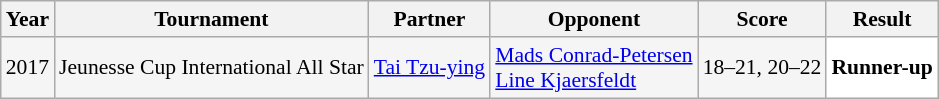<table class="sortable wikitable" style="font-size: 90%;">
<tr>
<th>Year</th>
<th>Tournament</th>
<th>Partner</th>
<th>Opponent</th>
<th>Score</th>
<th>Result</th>
</tr>
<tr style="background:#F5F5F5">
<td align="center">2017</td>
<td align="left">Jeunesse Cup International All Star</td>
<td align="left"> <a href='#'>Tai Tzu-ying</a></td>
<td align="left"> <a href='#'>Mads Conrad-Petersen</a><br> <a href='#'>Line Kjaersfeldt</a></td>
<td align="left">18–21, 20–22</td>
<td style="text-align:left; background:white"> <strong>Runner-up</strong></td>
</tr>
</table>
